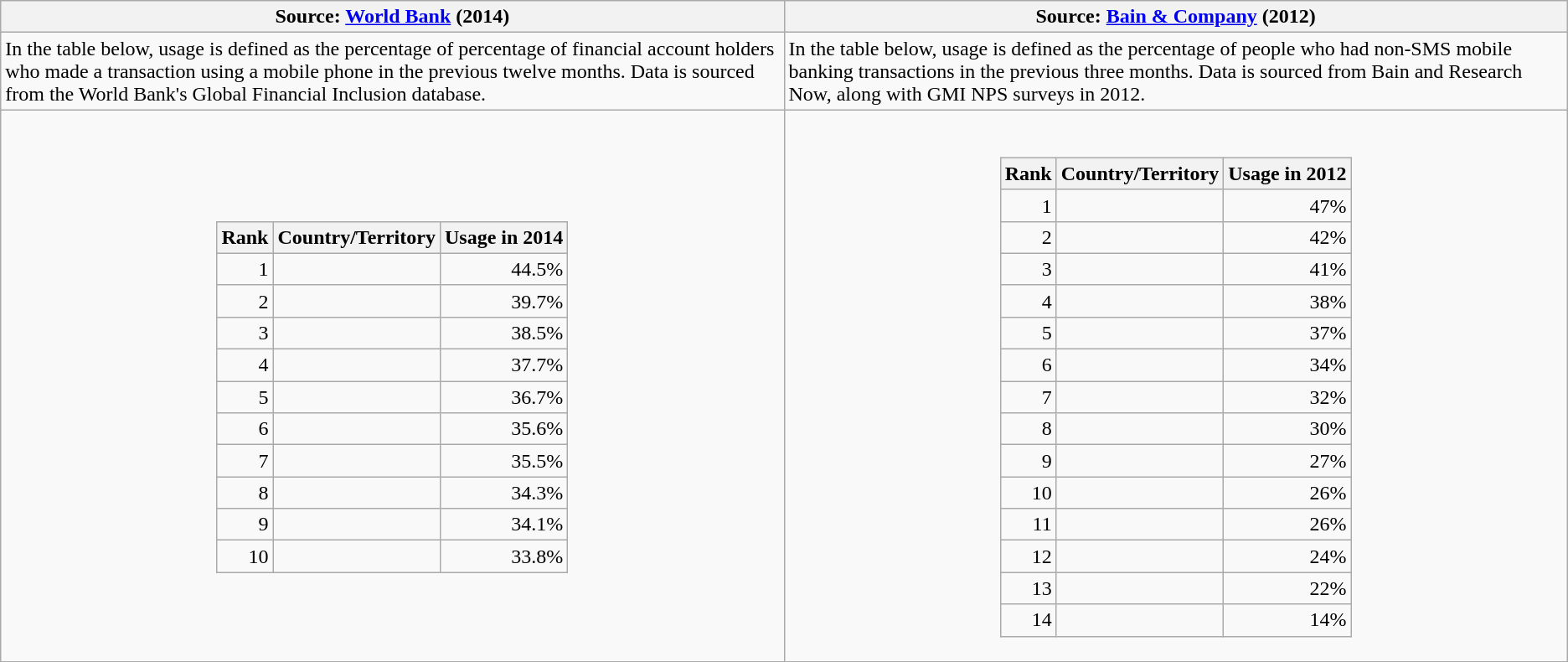<table class="wikitable">
<tr>
<th style="width:50%; text-align:center;">Source: <a href='#'>World Bank</a> (2014)</th>
<th style="width:50%; text-align:center;">Source: <a href='#'>Bain & Company</a> (2012)</th>
</tr>
<tr>
<td>In the table below, usage is defined as the percentage of percentage of financial account holders who made a transaction using a mobile phone in the previous twelve months. Data is sourced from the World Bank's Global Financial Inclusion database.</td>
<td>In the table below, usage is defined as the percentage of people who had non-SMS mobile banking transactions in the previous three months. Data is sourced from Bain and Research Now, along with GMI NPS surveys in 2012.</td>
</tr>
<tr>
<td><br><table class="wikitable sortable" style="text-align:right; margin-left: auto; margin-right: auto;">
<tr>
<th>Rank</th>
<th>Country/Territory</th>
<th>Usage in 2014</th>
</tr>
<tr>
<td>1</td>
<td style="text-align: left"></td>
<td>44.5%</td>
</tr>
<tr>
<td>2</td>
<td style="text-align: left"></td>
<td>39.7%</td>
</tr>
<tr>
<td>3</td>
<td style="text-align: left"></td>
<td>38.5%</td>
</tr>
<tr>
<td>4</td>
<td style="text-align: left"></td>
<td>37.7%</td>
</tr>
<tr>
<td>5</td>
<td style="text-align: left"></td>
<td>36.7%</td>
</tr>
<tr>
<td>6</td>
<td style="text-align: left"></td>
<td>35.6%</td>
</tr>
<tr>
<td>7</td>
<td style="text-align: left"></td>
<td>35.5%</td>
</tr>
<tr>
<td>8</td>
<td style="text-align: left"></td>
<td>34.3%</td>
</tr>
<tr>
<td>9</td>
<td style="text-align: left"></td>
<td>34.1%</td>
</tr>
<tr>
<td>10</td>
<td style="text-align: left"></td>
<td>33.8%</td>
</tr>
</table>
</td>
<td><br><table class="wikitable sortable" style="text-align:right; margin-left: auto; margin-right: auto;">
<tr>
<th>Rank</th>
<th>Country/Territory</th>
<th>Usage in 2012</th>
</tr>
<tr>
<td>1</td>
<td style="text-align: left"></td>
<td>47%</td>
</tr>
<tr>
<td>2</td>
<td style="text-align: left"></td>
<td>42%</td>
</tr>
<tr>
<td>3</td>
<td style="text-align: left"></td>
<td>41%</td>
</tr>
<tr>
<td>4</td>
<td style="text-align: left"></td>
<td>38%</td>
</tr>
<tr>
<td>5</td>
<td style="text-align: left"></td>
<td>37%</td>
</tr>
<tr>
<td>6</td>
<td style="text-align: left"></td>
<td>34%</td>
</tr>
<tr>
<td>7</td>
<td style="text-align: left"></td>
<td>32%</td>
</tr>
<tr>
<td>8</td>
<td style="text-align: left"></td>
<td>30%</td>
</tr>
<tr>
<td>9</td>
<td style="text-align: left"></td>
<td>27%</td>
</tr>
<tr>
<td>10</td>
<td style="text-align: left"></td>
<td>26%</td>
</tr>
<tr>
<td>11</td>
<td style="text-align: left"></td>
<td>26%</td>
</tr>
<tr>
<td>12</td>
<td style="text-align: left"></td>
<td>24%</td>
</tr>
<tr>
<td>13</td>
<td style="text-align: left"></td>
<td>22%</td>
</tr>
<tr>
<td>14</td>
<td style="text-align: left"></td>
<td>14%</td>
</tr>
</table>
</td>
</tr>
</table>
